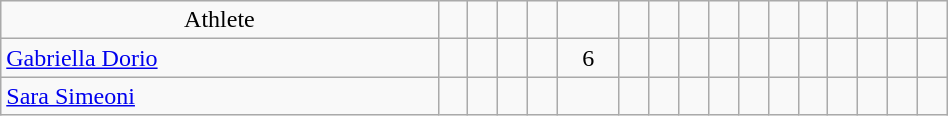<table class="wikitable" style="text-align: center; font-size:100%" width="50%">
<tr>
<td>Athlete</td>
<td></td>
<td></td>
<td></td>
<td></td>
<td></td>
<td></td>
<td></td>
<td></td>
<td></td>
<td></td>
<td></td>
<td></td>
<td></td>
<td></td>
<td></td>
<td></td>
</tr>
<tr>
<td align=left><a href='#'>Gabriella Dorio</a></td>
<td></td>
<td></td>
<td></td>
<td></td>
<td>6</td>
<td></td>
<td></td>
<td></td>
<td></td>
<td></td>
<td></td>
<td></td>
<td></td>
<td></td>
<td></td>
<td></td>
</tr>
<tr>
<td align=left><a href='#'>Sara Simeoni</a></td>
<td></td>
<td></td>
<td></td>
<td></td>
<td></td>
<td></td>
<td></td>
<td></td>
<td></td>
<td></td>
<td></td>
<td></td>
<td></td>
<td></td>
<td></td>
<td></td>
</tr>
</table>
